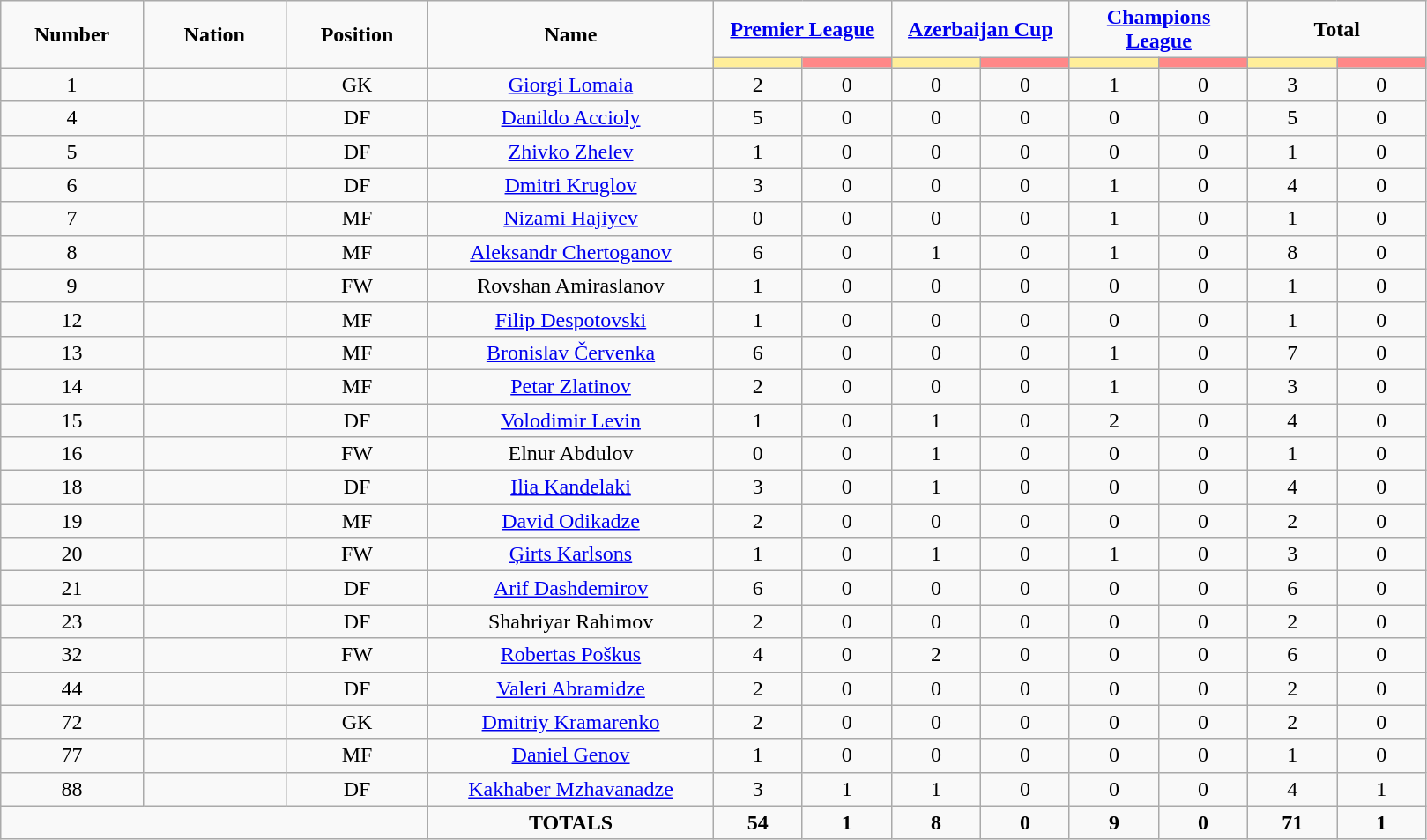<table class="wikitable" style="text-align:center;">
<tr>
<td rowspan="2"  style="width:10%; text-align:center;"><strong>Number</strong></td>
<td rowspan="2"  style="width:10%; text-align:center;"><strong>Nation</strong></td>
<td rowspan="2"  style="width:10%; text-align:center;"><strong>Position</strong></td>
<td rowspan="2"  style="width:20%; text-align:center;"><strong>Name</strong></td>
<td colspan="2" style="text-align:center;"><strong><a href='#'>Premier League</a></strong></td>
<td colspan="2" style="text-align:center;"><strong><a href='#'>Azerbaijan Cup</a></strong></td>
<td colspan="2" style="text-align:center;"><strong><a href='#'>Champions League</a></strong></td>
<td colspan="2" style="text-align:center;"><strong>Total</strong></td>
</tr>
<tr>
<th style="width:60px; background:#fe9;"></th>
<th style="width:60px; background:#ff8888;"></th>
<th style="width:60px; background:#fe9;"></th>
<th style="width:60px; background:#ff8888;"></th>
<th style="width:60px; background:#fe9;"></th>
<th style="width:60px; background:#ff8888;"></th>
<th style="width:60px; background:#fe9;"></th>
<th style="width:60px; background:#ff8888;"></th>
</tr>
<tr>
<td>1</td>
<td></td>
<td>GK</td>
<td><a href='#'>Giorgi Lomaia</a></td>
<td>2</td>
<td>0</td>
<td>0</td>
<td>0</td>
<td>1</td>
<td>0</td>
<td>3</td>
<td>0</td>
</tr>
<tr>
<td>4</td>
<td></td>
<td>DF</td>
<td><a href='#'>Danildo Accioly</a></td>
<td>5</td>
<td>0</td>
<td>0</td>
<td>0</td>
<td>0</td>
<td>0</td>
<td>5</td>
<td>0</td>
</tr>
<tr>
<td>5</td>
<td></td>
<td>DF</td>
<td><a href='#'>Zhivko Zhelev</a></td>
<td>1</td>
<td>0</td>
<td>0</td>
<td>0</td>
<td>0</td>
<td>0</td>
<td>1</td>
<td>0</td>
</tr>
<tr>
<td>6</td>
<td></td>
<td>DF</td>
<td><a href='#'>Dmitri Kruglov</a></td>
<td>3</td>
<td>0</td>
<td>0</td>
<td>0</td>
<td>1</td>
<td>0</td>
<td>4</td>
<td>0</td>
</tr>
<tr>
<td>7</td>
<td></td>
<td>MF</td>
<td><a href='#'>Nizami Hajiyev</a></td>
<td>0</td>
<td>0</td>
<td>0</td>
<td>0</td>
<td>1</td>
<td>0</td>
<td>1</td>
<td>0</td>
</tr>
<tr>
<td>8</td>
<td></td>
<td>MF</td>
<td><a href='#'>Aleksandr Chertoganov</a></td>
<td>6</td>
<td>0</td>
<td>1</td>
<td>0</td>
<td>1</td>
<td>0</td>
<td>8</td>
<td>0</td>
</tr>
<tr>
<td>9</td>
<td></td>
<td>FW</td>
<td>Rovshan Amiraslanov</td>
<td>1</td>
<td>0</td>
<td>0</td>
<td>0</td>
<td>0</td>
<td>0</td>
<td>1</td>
<td>0</td>
</tr>
<tr>
<td>12</td>
<td></td>
<td>MF</td>
<td><a href='#'>Filip Despotovski</a></td>
<td>1</td>
<td>0</td>
<td>0</td>
<td>0</td>
<td>0</td>
<td>0</td>
<td>1</td>
<td>0</td>
</tr>
<tr>
<td>13</td>
<td></td>
<td>MF</td>
<td><a href='#'>Bronislav Červenka</a></td>
<td>6</td>
<td>0</td>
<td>0</td>
<td>0</td>
<td>1</td>
<td>0</td>
<td>7</td>
<td>0</td>
</tr>
<tr>
<td>14</td>
<td></td>
<td>MF</td>
<td><a href='#'>Petar Zlatinov</a></td>
<td>2</td>
<td>0</td>
<td>0</td>
<td>0</td>
<td>1</td>
<td>0</td>
<td>3</td>
<td>0</td>
</tr>
<tr>
<td>15</td>
<td></td>
<td>DF</td>
<td><a href='#'>Volodimir Levin</a></td>
<td>1</td>
<td>0</td>
<td>1</td>
<td>0</td>
<td>2</td>
<td>0</td>
<td>4</td>
<td>0</td>
</tr>
<tr>
<td>16</td>
<td></td>
<td>FW</td>
<td>Elnur Abdulov</td>
<td>0</td>
<td>0</td>
<td>1</td>
<td>0</td>
<td>0</td>
<td>0</td>
<td>1</td>
<td>0</td>
</tr>
<tr>
<td>18</td>
<td></td>
<td>DF</td>
<td><a href='#'>Ilia Kandelaki</a></td>
<td>3</td>
<td>0</td>
<td>1</td>
<td>0</td>
<td>0</td>
<td>0</td>
<td>4</td>
<td>0</td>
</tr>
<tr>
<td>19</td>
<td></td>
<td>MF</td>
<td><a href='#'>David Odikadze</a></td>
<td>2</td>
<td>0</td>
<td>0</td>
<td>0</td>
<td>0</td>
<td>0</td>
<td>2</td>
<td>0</td>
</tr>
<tr>
<td>20</td>
<td></td>
<td>FW</td>
<td><a href='#'>Ģirts Karlsons</a></td>
<td>1</td>
<td>0</td>
<td>1</td>
<td>0</td>
<td>1</td>
<td>0</td>
<td>3</td>
<td>0</td>
</tr>
<tr>
<td>21</td>
<td></td>
<td>DF</td>
<td><a href='#'>Arif Dashdemirov</a></td>
<td>6</td>
<td>0</td>
<td>0</td>
<td>0</td>
<td>0</td>
<td>0</td>
<td>6</td>
<td>0</td>
</tr>
<tr>
<td>23</td>
<td></td>
<td>DF</td>
<td>Shahriyar Rahimov</td>
<td>2</td>
<td>0</td>
<td>0</td>
<td>0</td>
<td>0</td>
<td>0</td>
<td>2</td>
<td>0</td>
</tr>
<tr>
<td>32</td>
<td></td>
<td>FW</td>
<td><a href='#'>Robertas Poškus</a></td>
<td>4</td>
<td>0</td>
<td>2</td>
<td>0</td>
<td>0</td>
<td>0</td>
<td>6</td>
<td>0</td>
</tr>
<tr>
<td>44</td>
<td></td>
<td>DF</td>
<td><a href='#'>Valeri Abramidze</a></td>
<td>2</td>
<td>0</td>
<td>0</td>
<td>0</td>
<td>0</td>
<td>0</td>
<td>2</td>
<td>0</td>
</tr>
<tr>
<td>72</td>
<td></td>
<td>GK</td>
<td><a href='#'>Dmitriy Kramarenko</a></td>
<td>2</td>
<td>0</td>
<td>0</td>
<td>0</td>
<td>0</td>
<td>0</td>
<td>2</td>
<td>0</td>
</tr>
<tr>
<td>77</td>
<td></td>
<td>MF</td>
<td><a href='#'>Daniel Genov</a></td>
<td>1</td>
<td>0</td>
<td>0</td>
<td>0</td>
<td>0</td>
<td>0</td>
<td>1</td>
<td>0</td>
</tr>
<tr>
<td>88</td>
<td></td>
<td>DF</td>
<td><a href='#'>Kakhaber Mzhavanadze</a></td>
<td>3</td>
<td>1</td>
<td>1</td>
<td>0</td>
<td>0</td>
<td>0</td>
<td>4</td>
<td>1</td>
</tr>
<tr>
<td colspan="3"></td>
<td><strong>TOTALS</strong></td>
<td><strong>54</strong></td>
<td><strong>1</strong></td>
<td><strong>8</strong></td>
<td><strong>0</strong></td>
<td><strong>9</strong></td>
<td><strong>0</strong></td>
<td><strong>71</strong></td>
<td><strong>1</strong></td>
</tr>
</table>
